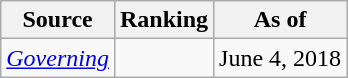<table class="wikitable" style="text-align:center">
<tr>
<th>Source</th>
<th>Ranking</th>
<th>As of</th>
</tr>
<tr>
<td><a href='#'><em>Governing</em></a></td>
<td></td>
<td>June 4, 2018</td>
</tr>
</table>
